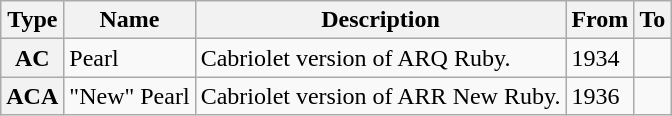<table class="wikitable plainrowheaders">
<tr>
<th>Type</th>
<th>Name</th>
<th>Description</th>
<th>From</th>
<th>To</th>
</tr>
<tr>
<th scope="row">AC</th>
<td>Pearl</td>
<td>Cabriolet version of ARQ Ruby.</td>
<td>1934</td>
<td></td>
</tr>
<tr>
<th scope="row">ACA</th>
<td>"New" Pearl</td>
<td>Cabriolet version of ARR New Ruby.</td>
<td>1936</td>
<td></td>
</tr>
</table>
